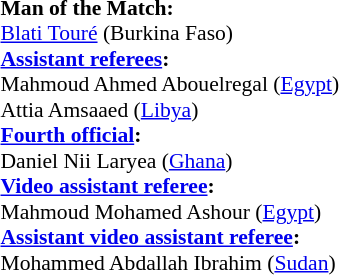<table style="width:100%; font-size:90%;">
<tr>
<td><br><strong>Man of the Match:</strong>
<br><a href='#'>Blati Touré</a> (Burkina Faso)<br><strong><a href='#'>Assistant referees</a>:</strong>
<br>Mahmoud Ahmed Abouelregal (<a href='#'>Egypt</a>)
<br>Attia Amsaaed (<a href='#'>Libya</a>)
<br><strong><a href='#'>Fourth official</a>:</strong>
<br>Daniel Nii Laryea (<a href='#'>Ghana</a>)
<br><strong><a href='#'>Video assistant referee</a>:</strong>
<br>Mahmoud Mohamed Ashour (<a href='#'>Egypt</a>)
<br><strong><a href='#'>Assistant video assistant referee</a>:</strong>
<br>Mohammed Abdallah Ibrahim (<a href='#'>Sudan</a>)</td>
</tr>
</table>
